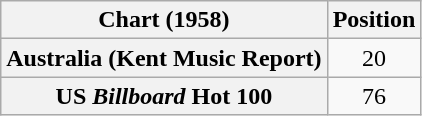<table class="wikitable sortable plainrowheaders" style="text-align:center;">
<tr>
<th>Chart (1958)</th>
<th>Position</th>
</tr>
<tr>
<th scope="row">Australia (Kent Music Report)</th>
<td>20</td>
</tr>
<tr>
<th scope="row">US <em>Billboard</em> Hot 100</th>
<td>76</td>
</tr>
</table>
